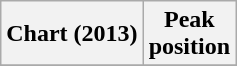<table class="wikitable plainrowheaders" style="text-align:center;">
<tr>
<th scope="col">Chart (2013)</th>
<th scope="col">Peak<br>position</th>
</tr>
<tr>
</tr>
</table>
